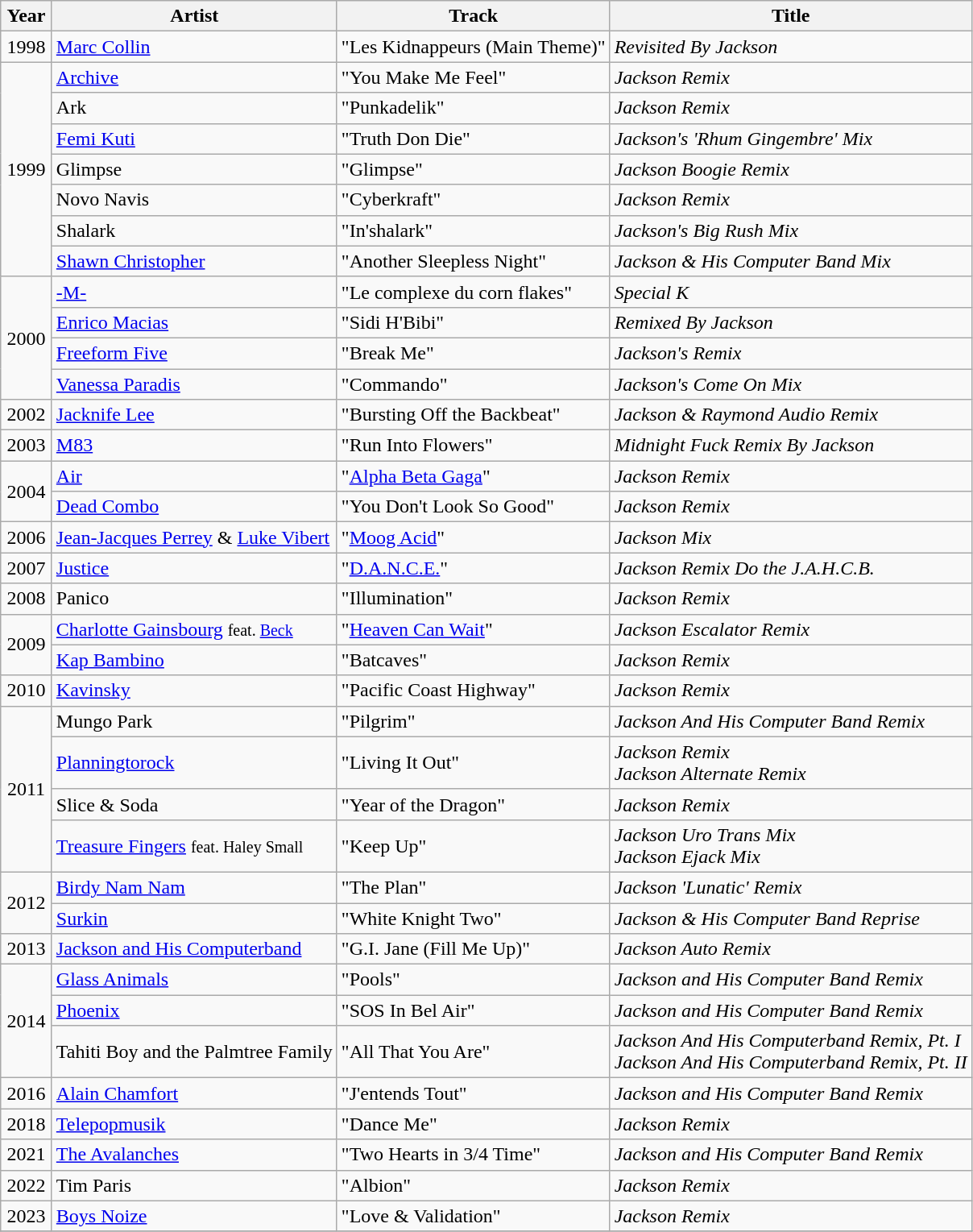<table class="wikitable">
<tr>
<th style="text-align:center; width:35px;">Year</th>
<th>Artist</th>
<th>Track</th>
<th>Title</th>
</tr>
<tr>
<td style="text-align:center;">1998</td>
<td><a href='#'>Marc Collin</a></td>
<td>"Les Kidnappeurs (Main Theme)"</td>
<td><em>Revisited By Jackson</em></td>
</tr>
<tr>
<td style="text-align:center;" rowspan="7">1999</td>
<td><a href='#'>Archive</a></td>
<td>"You Make Me Feel"</td>
<td><em>Jackson Remix</em></td>
</tr>
<tr>
<td>Ark</td>
<td>"Punkadelik"</td>
<td><em>Jackson Remix</em></td>
</tr>
<tr>
<td><a href='#'>Femi Kuti</a></td>
<td>"Truth Don Die"</td>
<td><em>Jackson's 'Rhum Gingembre' Mix</em></td>
</tr>
<tr>
<td>Glimpse</td>
<td>"Glimpse"</td>
<td><em>Jackson Boogie Remix</em></td>
</tr>
<tr>
<td>Novo Navis</td>
<td>"Cyberkraft"</td>
<td><em>Jackson Remix</em></td>
</tr>
<tr>
<td>Shalark</td>
<td>"In'shalark"</td>
<td><em>Jackson's Big Rush Mix</em></td>
</tr>
<tr>
<td><a href='#'>Shawn Christopher</a></td>
<td>"Another Sleepless Night"</td>
<td><em>Jackson & His Computer Band Mix</em></td>
</tr>
<tr>
<td style="text-align:center;" rowspan="4">2000</td>
<td><a href='#'>-M-</a></td>
<td>"Le complexe du corn flakes"</td>
<td><em>Special K</em></td>
</tr>
<tr>
<td><a href='#'>Enrico Macias</a></td>
<td>"Sidi H'Bibi"</td>
<td><em>Remixed By Jackson</em></td>
</tr>
<tr>
<td><a href='#'>Freeform Five</a></td>
<td>"Break Me"</td>
<td><em>Jackson's Remix</em></td>
</tr>
<tr>
<td><a href='#'>Vanessa Paradis</a></td>
<td>"Commando"</td>
<td><em>Jackson's Come On Mix</em></td>
</tr>
<tr>
<td style="text-align:center;">2002</td>
<td><a href='#'>Jacknife Lee</a></td>
<td>"Bursting Off the Backbeat"</td>
<td><em>Jackson & Raymond Audio Remix</em></td>
</tr>
<tr>
<td style="text-align:center;">2003</td>
<td><a href='#'>M83</a></td>
<td>"Run Into Flowers"</td>
<td><em>Midnight Fuck Remix By Jackson</em></td>
</tr>
<tr>
<td style="text-align:center;" rowspan="2">2004</td>
<td><a href='#'>Air</a></td>
<td>"<a href='#'>Alpha Beta Gaga</a>"</td>
<td><em>Jackson Remix</em></td>
</tr>
<tr>
<td><a href='#'>Dead Combo</a></td>
<td>"You Don't Look So Good"</td>
<td><em>Jackson Remix</em></td>
</tr>
<tr>
<td style="text-align:center;">2006</td>
<td><a href='#'>Jean-Jacques Perrey</a> & <a href='#'>Luke Vibert</a></td>
<td>"<a href='#'>Moog Acid</a>"</td>
<td><em>Jackson Mix</em></td>
</tr>
<tr>
<td style="text-align:center;">2007</td>
<td><a href='#'>Justice</a></td>
<td>"<a href='#'>D.A.N.C.E.</a>"</td>
<td><em>Jackson Remix Do the J.A.H.C.B.</em></td>
</tr>
<tr>
<td style="text-align:center;">2008</td>
<td>Panico</td>
<td>"Illumination"</td>
<td><em>Jackson Remix</em></td>
</tr>
<tr>
<td style="text-align:center;" rowspan="2">2009</td>
<td><a href='#'>Charlotte Gainsbourg</a> <small>feat. <a href='#'>Beck</a></small></td>
<td>"<a href='#'>Heaven Can Wait</a>"</td>
<td><em>Jackson Escalator Remix</em></td>
</tr>
<tr>
<td><a href='#'>Kap Bambino</a></td>
<td>"Batcaves"</td>
<td><em>Jackson Remix</em></td>
</tr>
<tr>
<td style="text-align:center;">2010</td>
<td><a href='#'>Kavinsky</a></td>
<td>"Pacific Coast Highway"</td>
<td><em>Jackson Remix</em></td>
</tr>
<tr>
<td style="text-align:center;" rowspan="4">2011</td>
<td>Mungo Park</td>
<td>"Pilgrim"</td>
<td><em>Jackson And His Computer Band Remix</em></td>
</tr>
<tr>
<td><a href='#'>Planningtorock</a></td>
<td>"Living It Out"</td>
<td><em>Jackson Remix</em><br><em>Jackson Alternate Remix</em></td>
</tr>
<tr>
<td>Slice & Soda</td>
<td>"Year of the Dragon"</td>
<td><em>Jackson Remix</em></td>
</tr>
<tr>
<td><a href='#'>Treasure Fingers</a> <small>feat. Haley Small</small></td>
<td>"Keep Up"</td>
<td><em>Jackson Uro Trans Mix</em> <br> <em>Jackson Ejack Mix</em></td>
</tr>
<tr>
<td style="text-align:center;" rowspan="2">2012</td>
<td><a href='#'>Birdy Nam Nam</a></td>
<td>"The Plan"</td>
<td><em>Jackson 'Lunatic' Remix</em></td>
</tr>
<tr>
<td><a href='#'>Surkin</a></td>
<td>"White Knight Two"</td>
<td><em>Jackson & His Computer Band Reprise</em></td>
</tr>
<tr>
<td style="text-align:center;">2013</td>
<td><a href='#'>Jackson and His Computerband</a></td>
<td>"G.I. Jane (Fill Me Up)"</td>
<td><em>Jackson Auto Remix</em></td>
</tr>
<tr>
<td style="text-align:center;" rowspan="3">2014</td>
<td><a href='#'>Glass Animals</a></td>
<td>"Pools"</td>
<td><em>Jackson and His Computer Band Remix</em></td>
</tr>
<tr>
<td><a href='#'>Phoenix</a></td>
<td>"SOS In Bel Air"</td>
<td><em>Jackson and His Computer Band Remix</em></td>
</tr>
<tr>
<td>Tahiti Boy and the Palmtree Family</td>
<td>"All That You Are"</td>
<td><em>Jackson And His Computerband Remix, Pt. I</em><br><em>Jackson And His Computerband Remix, Pt. II</em></td>
</tr>
<tr>
<td style ="text-align:center;">2016</td>
<td><a href='#'>Alain Chamfort</a></td>
<td>"J'entends Tout"</td>
<td><em>Jackson and His Computer Band Remix</em></td>
</tr>
<tr>
<td style ="text-align:center;">2018</td>
<td><a href='#'>Telepopmusik</a></td>
<td>"Dance Me"</td>
<td><em>Jackson Remix</em></td>
</tr>
<tr>
<td style ="text-align:center;">2021</td>
<td><a href='#'>The Avalanches</a></td>
<td>"Two Hearts in 3/4 Time"</td>
<td><em>Jackson and His Computer Band Remix</em></td>
</tr>
<tr>
<td style ="text-align:center;">2022</td>
<td>Tim Paris</td>
<td>"Albion"</td>
<td><em>Jackson Remix</em></td>
</tr>
<tr>
<td style ="text-align:center;">2023</td>
<td><a href='#'>Boys Noize</a></td>
<td>"Love & Validation"</td>
<td><em>Jackson Remix</em></td>
</tr>
<tr>
</tr>
</table>
